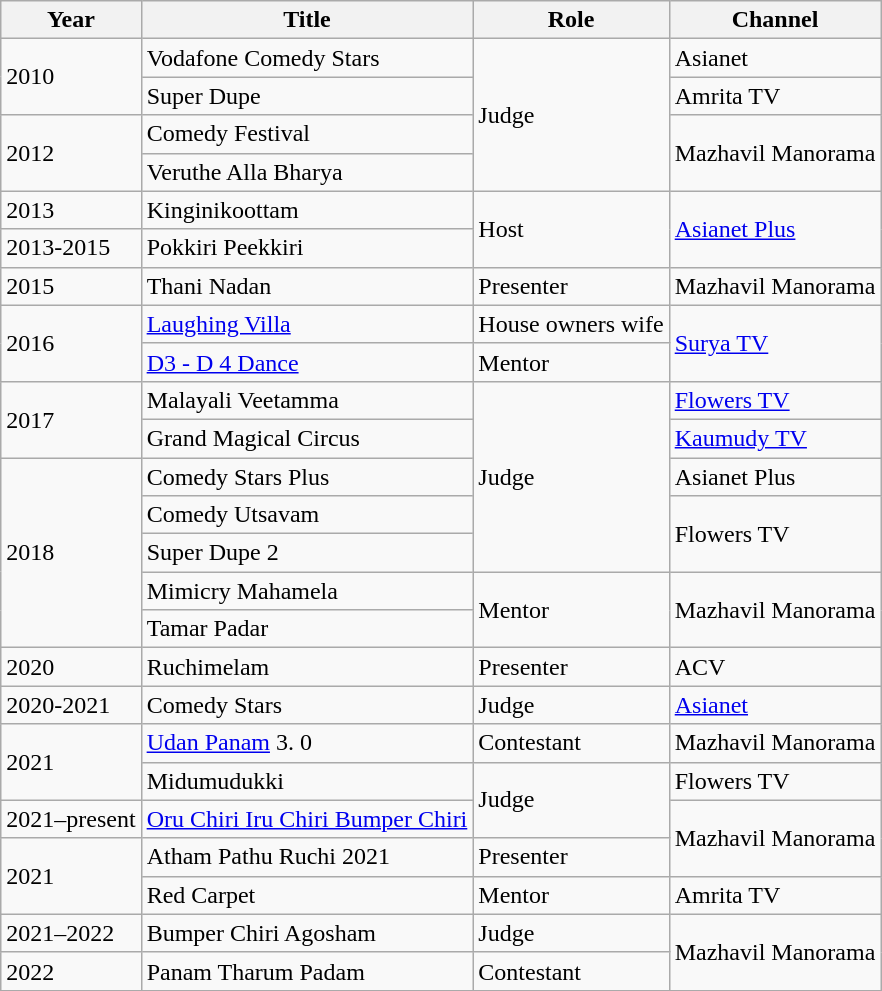<table class="wikitable sortable">
<tr>
<th>Year</th>
<th>Title</th>
<th>Role</th>
<th>Channel</th>
</tr>
<tr>
<td rowspan="2">2010</td>
<td>Vodafone Comedy Stars</td>
<td rowspan="4">Judge</td>
<td>Asianet</td>
</tr>
<tr>
<td>Super Dupe</td>
<td>Amrita TV</td>
</tr>
<tr>
<td Rowspan=2>2012</td>
<td>Comedy Festival</td>
<td rowspan="2">Mazhavil Manorama</td>
</tr>
<tr>
<td>Veruthe Alla Bharya</td>
</tr>
<tr>
<td>2013</td>
<td>Kinginikoottam</td>
<td rowspan="2">Host</td>
<td rowspan="2"><a href='#'>Asianet Plus</a></td>
</tr>
<tr>
<td>2013-2015</td>
<td>Pokkiri Peekkiri</td>
</tr>
<tr>
<td>2015</td>
<td>Thani Nadan</td>
<td>Presenter</td>
<td>Mazhavil Manorama</td>
</tr>
<tr>
<td rowspan="2">2016</td>
<td><a href='#'>Laughing Villa</a></td>
<td>House owners wife</td>
<td rowspan="2"><a href='#'>Surya TV</a></td>
</tr>
<tr>
<td><a href='#'>D3 - D 4 Dance</a></td>
<td>Mentor</td>
</tr>
<tr>
<td rowspan="2">2017</td>
<td>Malayali Veetamma</td>
<td rowspan="5">Judge</td>
<td><a href='#'>Flowers TV</a></td>
</tr>
<tr>
<td>Grand Magical Circus</td>
<td><a href='#'>Kaumudy TV</a></td>
</tr>
<tr>
<td Rowspan=5>2018</td>
<td>Comedy Stars Plus</td>
<td>Asianet Plus</td>
</tr>
<tr>
<td>Comedy Utsavam</td>
<td rowspan="2">Flowers TV</td>
</tr>
<tr>
<td>Super Dupe 2</td>
</tr>
<tr>
<td>Mimicry Mahamela</td>
<td rowspan="2">Mentor</td>
<td rowspan="2">Mazhavil Manorama</td>
</tr>
<tr>
<td>Tamar Padar</td>
</tr>
<tr>
<td>2020</td>
<td>Ruchimelam</td>
<td>Presenter</td>
<td>ACV</td>
</tr>
<tr>
<td>2020-2021</td>
<td>Comedy Stars</td>
<td>Judge</td>
<td><a href='#'>Asianet</a></td>
</tr>
<tr>
<td rowspan="2">2021</td>
<td><a href='#'>Udan Panam</a> 3. 0</td>
<td>Contestant</td>
<td>Mazhavil Manorama</td>
</tr>
<tr>
<td>Midumudukki</td>
<td rowspan="2">Judge</td>
<td>Flowers TV</td>
</tr>
<tr>
<td>2021–present</td>
<td><a href='#'>Oru Chiri Iru Chiri Bumper Chiri</a></td>
<td rowspan="2">Mazhavil Manorama</td>
</tr>
<tr>
<td rowspan="2">2021</td>
<td>Atham Pathu Ruchi 2021</td>
<td>Presenter</td>
</tr>
<tr>
<td>Red Carpet</td>
<td>Mentor</td>
<td>Amrita TV</td>
</tr>
<tr>
<td>2021–2022</td>
<td>Bumper Chiri Agosham</td>
<td>Judge</td>
<td rowspan="2">Mazhavil Manorama</td>
</tr>
<tr>
<td>2022</td>
<td>Panam Tharum Padam</td>
<td>Contestant</td>
</tr>
<tr>
</tr>
</table>
